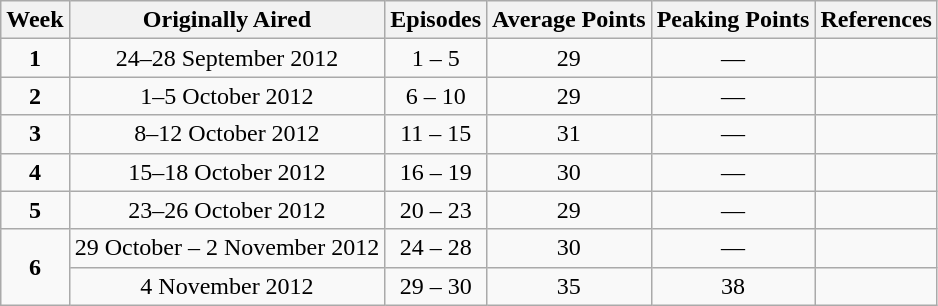<table class="wikitable" style="text-align:center;">
<tr>
<th>Week</th>
<th>Originally Aired</th>
<th>Episodes</th>
<th>Average Points</th>
<th>Peaking Points</th>
<th>References</th>
</tr>
<tr>
<td><strong>1</strong></td>
<td>24–28 September 2012</td>
<td>1 – 5</td>
<td>29</td>
<td>—</td>
<td></td>
</tr>
<tr>
<td><strong>2</strong></td>
<td>1–5 October 2012</td>
<td>6 – 10</td>
<td>29</td>
<td>—</td>
<td></td>
</tr>
<tr>
<td><strong>3</strong></td>
<td>8–12 October 2012</td>
<td>11 – 15</td>
<td>31</td>
<td>—</td>
<td></td>
</tr>
<tr>
<td><strong>4</strong></td>
<td>15–18 October 2012</td>
<td>16 – 19</td>
<td>30</td>
<td>—</td>
<td></td>
</tr>
<tr>
<td><strong>5</strong></td>
<td>23–26 October 2012</td>
<td>20 – 23</td>
<td>29</td>
<td>—</td>
<td></td>
</tr>
<tr>
<td rowspan="2"><strong>6</strong></td>
<td>29 October – 2 November 2012</td>
<td>24 – 28</td>
<td>30</td>
<td>—</td>
<td></td>
</tr>
<tr>
<td>4 November 2012</td>
<td>29 – 30</td>
<td>35</td>
<td>38</td>
<td></td>
</tr>
</table>
